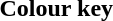<table class="toccolours">
<tr>
<th>Colour key</th>
</tr>
<tr>
<td></td>
</tr>
</table>
